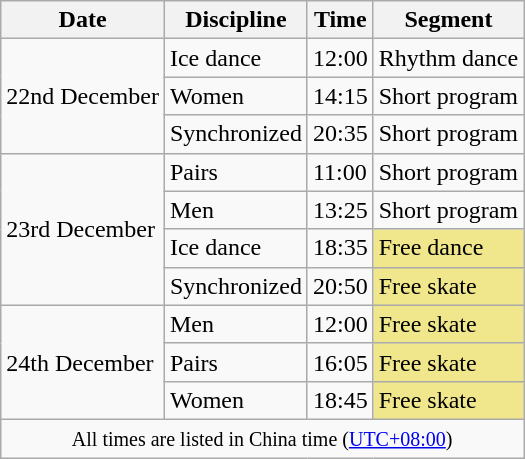<table class="wikitable">
<tr>
<th>Date</th>
<th>Discipline</th>
<th>Time</th>
<th>Segment</th>
</tr>
<tr>
<td rowspan=3>22nd December</td>
<td>Ice dance</td>
<td>12:00</td>
<td>Rhythm dance</td>
</tr>
<tr>
<td>Women</td>
<td>14:15</td>
<td>Short program</td>
</tr>
<tr>
<td>Synchronized</td>
<td>20:35</td>
<td>Short program</td>
</tr>
<tr>
<td rowspan=4>23rd December</td>
<td>Pairs</td>
<td>11:00</td>
<td>Short program</td>
</tr>
<tr>
<td>Men</td>
<td>13:25</td>
<td>Short program</td>
</tr>
<tr>
<td>Ice dance</td>
<td>18:35</td>
<td bgcolor=#f0e68c>Free dance</td>
</tr>
<tr>
<td>Synchronized</td>
<td>20:50</td>
<td bgcolor=#f0e68c>Free skate</td>
</tr>
<tr>
<td rowspan=3>24th December</td>
<td>Men</td>
<td>12:00</td>
<td bgcolor=#f0e68c>Free skate</td>
</tr>
<tr>
<td>Pairs</td>
<td>16:05</td>
<td bgcolor=#f0e68c>Free skate</td>
</tr>
<tr>
<td>Women</td>
<td>18:45</td>
<td bgcolor=#f0e68c>Free skate</td>
</tr>
<tr>
<td colspan=4 align=center><small> All times are listed in China time (<a href='#'>UTC+08:00</a>)</small></td>
</tr>
</table>
